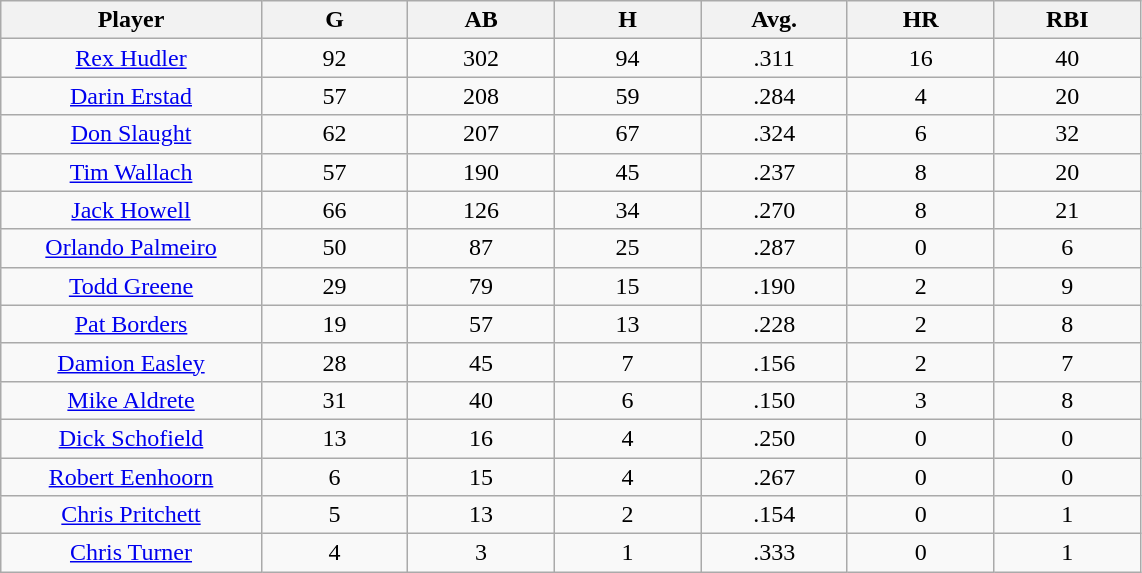<table class="wikitable sortable">
<tr>
<th bgcolor="#DDDDFF" width="16%">Player</th>
<th bgcolor="#DDDDFF" width="9%">G</th>
<th bgcolor="#DDDDFF" width="9%">AB</th>
<th bgcolor="#DDDDFF" width="9%">H</th>
<th bgcolor="#DDDDFF" width="9%">Avg.</th>
<th bgcolor="#DDDDFF" width="9%">HR</th>
<th bgcolor="#DDDDFF" width="9%">RBI</th>
</tr>
<tr align=center>
<td><a href='#'>Rex Hudler</a></td>
<td>92</td>
<td>302</td>
<td>94</td>
<td>.311</td>
<td>16</td>
<td>40</td>
</tr>
<tr align=center>
<td><a href='#'>Darin Erstad</a></td>
<td>57</td>
<td>208</td>
<td>59</td>
<td>.284</td>
<td>4</td>
<td>20</td>
</tr>
<tr align=center>
<td><a href='#'>Don Slaught</a></td>
<td>62</td>
<td>207</td>
<td>67</td>
<td>.324</td>
<td>6</td>
<td>32</td>
</tr>
<tr align=center>
<td><a href='#'>Tim Wallach</a></td>
<td>57</td>
<td>190</td>
<td>45</td>
<td>.237</td>
<td>8</td>
<td>20</td>
</tr>
<tr align=center>
<td><a href='#'>Jack Howell</a></td>
<td>66</td>
<td>126</td>
<td>34</td>
<td>.270</td>
<td>8</td>
<td>21</td>
</tr>
<tr align=center>
<td><a href='#'>Orlando Palmeiro</a></td>
<td>50</td>
<td>87</td>
<td>25</td>
<td>.287</td>
<td>0</td>
<td>6</td>
</tr>
<tr align=center>
<td><a href='#'>Todd Greene</a></td>
<td>29</td>
<td>79</td>
<td>15</td>
<td>.190</td>
<td>2</td>
<td>9</td>
</tr>
<tr align=center>
<td><a href='#'>Pat Borders</a></td>
<td>19</td>
<td>57</td>
<td>13</td>
<td>.228</td>
<td>2</td>
<td>8</td>
</tr>
<tr align=center>
<td><a href='#'>Damion Easley</a></td>
<td>28</td>
<td>45</td>
<td>7</td>
<td>.156</td>
<td>2</td>
<td>7</td>
</tr>
<tr align=center>
<td><a href='#'>Mike Aldrete</a></td>
<td>31</td>
<td>40</td>
<td>6</td>
<td>.150</td>
<td>3</td>
<td>8</td>
</tr>
<tr align=center>
<td><a href='#'>Dick Schofield</a></td>
<td>13</td>
<td>16</td>
<td>4</td>
<td>.250</td>
<td>0</td>
<td>0</td>
</tr>
<tr align=center>
<td><a href='#'>Robert Eenhoorn</a></td>
<td>6</td>
<td>15</td>
<td>4</td>
<td>.267</td>
<td>0</td>
<td>0</td>
</tr>
<tr align=center>
<td><a href='#'>Chris Pritchett</a></td>
<td>5</td>
<td>13</td>
<td>2</td>
<td>.154</td>
<td>0</td>
<td>1</td>
</tr>
<tr align=center>
<td><a href='#'>Chris Turner</a></td>
<td>4</td>
<td>3</td>
<td>1</td>
<td>.333</td>
<td>0</td>
<td>1</td>
</tr>
</table>
